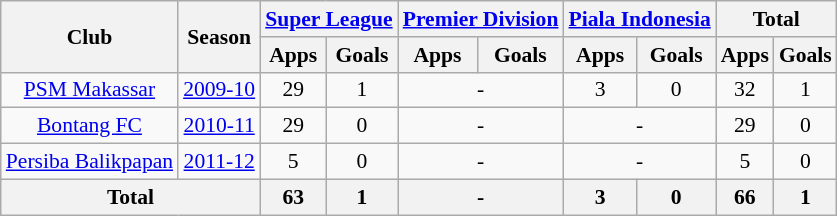<table class="wikitable" style="font-size:90%; text-align:center;">
<tr>
<th rowspan="2">Club</th>
<th rowspan="2">Season</th>
<th colspan="2"><a href='#'>Super League</a></th>
<th colspan="2"><a href='#'>Premier Division</a></th>
<th colspan="2"><a href='#'>Piala Indonesia</a></th>
<th colspan="2">Total</th>
</tr>
<tr>
<th>Apps</th>
<th>Goals</th>
<th>Apps</th>
<th>Goals</th>
<th>Apps</th>
<th>Goals</th>
<th>Apps</th>
<th>Goals</th>
</tr>
<tr>
<td rowspan="1"><a href='#'>PSM Makassar</a></td>
<td><a href='#'>2009-10</a></td>
<td>29</td>
<td>1</td>
<td colspan="2">-</td>
<td>3</td>
<td>0</td>
<td>32</td>
<td>1</td>
</tr>
<tr>
<td rowspan="1"><a href='#'>Bontang FC</a></td>
<td><a href='#'>2010-11</a></td>
<td>29</td>
<td>0</td>
<td colspan="2">-</td>
<td colspan="2">-</td>
<td>29</td>
<td>0</td>
</tr>
<tr>
<td rowspan="1"><a href='#'>Persiba Balikpapan</a></td>
<td><a href='#'>2011-12</a></td>
<td>5</td>
<td>0</td>
<td colspan="2">-</td>
<td colspan="2">-</td>
<td>5</td>
<td>0</td>
</tr>
<tr>
<th colspan="2">Total</th>
<th>63</th>
<th>1</th>
<th colspan="2">-</th>
<th>3</th>
<th>0</th>
<th>66</th>
<th>1</th>
</tr>
</table>
